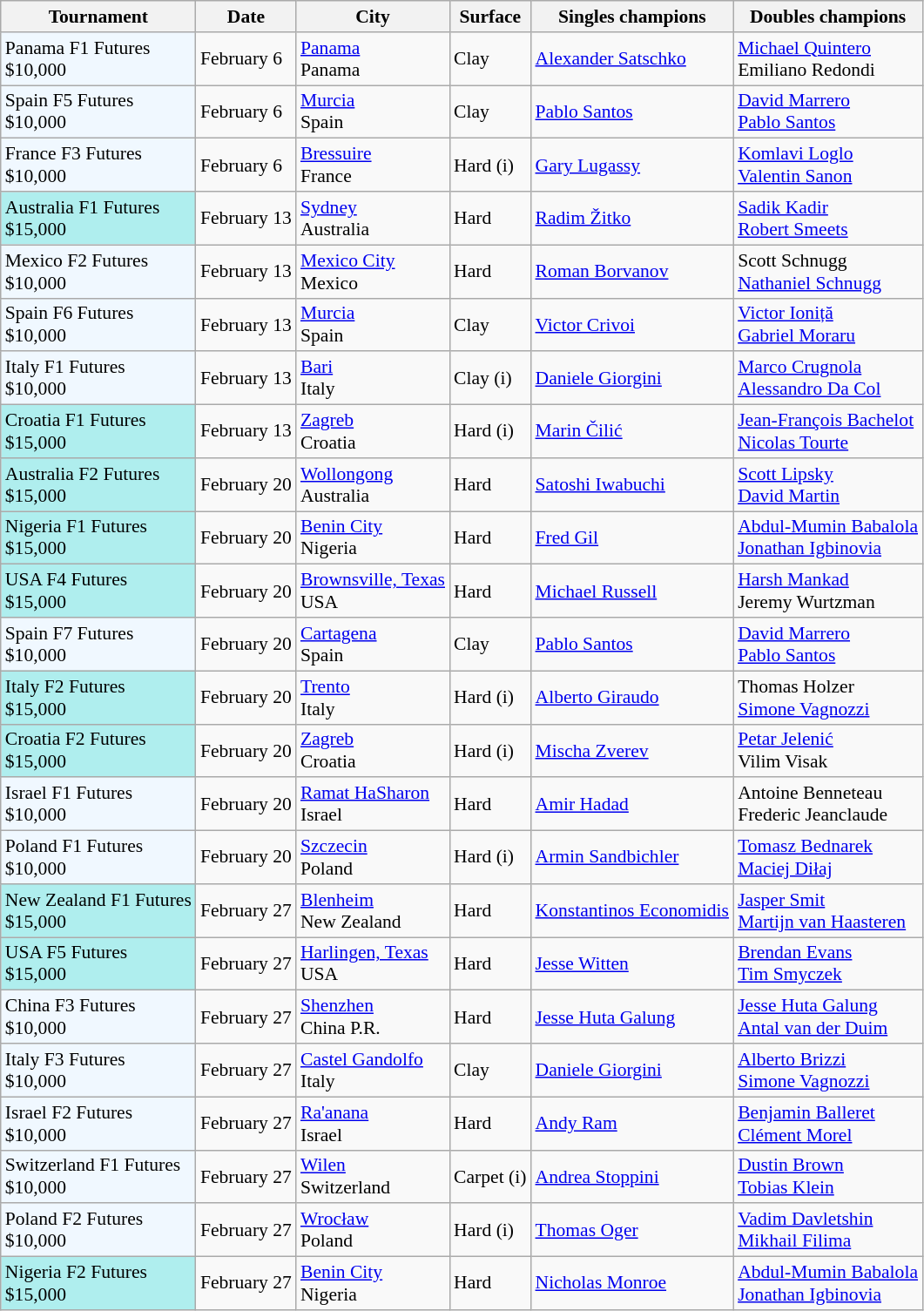<table class="sortable wikitable" style="font-size:90%">
<tr>
<th>Tournament</th>
<th>Date</th>
<th>City</th>
<th>Surface</th>
<th>Singles champions</th>
<th>Doubles champions</th>
</tr>
<tr>
<td style="background:#f0f8ff;">Panama F1 Futures<br>$10,000</td>
<td>February 6</td>
<td><a href='#'>Panama</a><br>Panama</td>
<td>Clay</td>
<td> <a href='#'>Alexander Satschko</a></td>
<td> <a href='#'>Michael Quintero</a><br> Emiliano Redondi</td>
</tr>
<tr>
<td style="background:#f0f8ff;">Spain F5 Futures<br>$10,000</td>
<td>February 6</td>
<td><a href='#'>Murcia</a><br>Spain</td>
<td>Clay</td>
<td> <a href='#'>Pablo Santos</a></td>
<td> <a href='#'>David Marrero</a><br> <a href='#'>Pablo Santos</a></td>
</tr>
<tr>
<td style="background:#f0f8ff;">France F3 Futures<br>$10,000</td>
<td>February 6</td>
<td><a href='#'>Bressuire</a><br>France</td>
<td>Hard (i)</td>
<td> <a href='#'>Gary Lugassy</a></td>
<td> <a href='#'>Komlavi Loglo</a><br> <a href='#'>Valentin Sanon</a></td>
</tr>
<tr>
<td style="background:#afeeee;">Australia F1 Futures<br>$15,000</td>
<td>February 13</td>
<td><a href='#'>Sydney</a><br>Australia</td>
<td>Hard</td>
<td> <a href='#'>Radim Žitko</a></td>
<td> <a href='#'>Sadik Kadir</a><br> <a href='#'>Robert Smeets</a></td>
</tr>
<tr>
<td style="background:#f0f8ff;">Mexico F2 Futures<br>$10,000</td>
<td>February 13</td>
<td><a href='#'>Mexico City</a><br>Mexico</td>
<td>Hard</td>
<td> <a href='#'>Roman Borvanov</a></td>
<td> Scott Schnugg<br> <a href='#'>Nathaniel Schnugg</a></td>
</tr>
<tr>
<td style="background:#f0f8ff;">Spain F6 Futures<br>$10,000</td>
<td>February 13</td>
<td><a href='#'>Murcia</a><br>Spain</td>
<td>Clay</td>
<td> <a href='#'>Victor Crivoi</a></td>
<td> <a href='#'>Victor Ioniță</a><br> <a href='#'>Gabriel Moraru</a></td>
</tr>
<tr>
<td style="background:#f0f8ff;">Italy F1 Futures<br>$10,000</td>
<td>February 13</td>
<td><a href='#'>Bari</a><br>Italy</td>
<td>Clay (i)</td>
<td> <a href='#'>Daniele Giorgini</a></td>
<td> <a href='#'>Marco Crugnola</a><br> <a href='#'>Alessandro Da Col</a></td>
</tr>
<tr>
<td style="background:#afeeee;">Croatia F1 Futures<br>$15,000</td>
<td>February 13</td>
<td><a href='#'>Zagreb</a><br>Croatia</td>
<td>Hard (i)</td>
<td> <a href='#'>Marin Čilić</a></td>
<td> <a href='#'>Jean-François Bachelot</a><br> <a href='#'>Nicolas Tourte</a></td>
</tr>
<tr>
<td style="background:#afeeee;">Australia F2 Futures<br>$15,000</td>
<td>February 20</td>
<td><a href='#'>Wollongong</a><br>Australia</td>
<td>Hard</td>
<td> <a href='#'>Satoshi Iwabuchi</a></td>
<td> <a href='#'>Scott Lipsky</a><br> <a href='#'>David Martin</a></td>
</tr>
<tr>
<td style="background:#afeeee;">Nigeria F1 Futures<br>$15,000</td>
<td>February 20</td>
<td><a href='#'>Benin City</a><br>Nigeria</td>
<td>Hard</td>
<td> <a href='#'>Fred Gil</a></td>
<td> <a href='#'>Abdul-Mumin Babalola</a><br> <a href='#'>Jonathan Igbinovia</a></td>
</tr>
<tr>
<td style="background:#afeeee;">USA F4 Futures<br>$15,000</td>
<td>February 20</td>
<td><a href='#'>Brownsville, Texas</a><br>USA</td>
<td>Hard</td>
<td> <a href='#'>Michael Russell</a></td>
<td> <a href='#'>Harsh Mankad</a><br> Jeremy Wurtzman</td>
</tr>
<tr>
<td style="background:#f0f8ff;">Spain F7 Futures<br>$10,000</td>
<td>February 20</td>
<td><a href='#'>Cartagena</a><br>Spain</td>
<td>Clay</td>
<td> <a href='#'>Pablo Santos</a></td>
<td> <a href='#'>David Marrero</a><br> <a href='#'>Pablo Santos</a></td>
</tr>
<tr>
<td style="background:#afeeee;">Italy F2 Futures<br>$15,000</td>
<td>February 20</td>
<td><a href='#'>Trento</a><br>Italy</td>
<td>Hard (i)</td>
<td> <a href='#'>Alberto Giraudo</a></td>
<td> Thomas Holzer<br> <a href='#'>Simone Vagnozzi</a></td>
</tr>
<tr>
<td style="background:#afeeee;">Croatia F2 Futures<br>$15,000</td>
<td>February 20</td>
<td><a href='#'>Zagreb</a><br>Croatia</td>
<td>Hard (i)</td>
<td> <a href='#'>Mischa Zverev</a></td>
<td> <a href='#'>Petar Jelenić</a><br> Vilim Visak</td>
</tr>
<tr>
<td style="background:#f0f8ff;">Israel F1 Futures<br>$10,000</td>
<td>February 20</td>
<td><a href='#'>Ramat HaSharon</a><br>Israel</td>
<td>Hard</td>
<td> <a href='#'>Amir Hadad</a></td>
<td> Antoine Benneteau<br> Frederic Jeanclaude</td>
</tr>
<tr>
<td style="background:#f0f8ff;">Poland F1 Futures<br>$10,000</td>
<td>February 20</td>
<td><a href='#'>Szczecin</a><br>Poland</td>
<td>Hard (i)</td>
<td> <a href='#'>Armin Sandbichler</a></td>
<td> <a href='#'>Tomasz Bednarek</a><br> <a href='#'>Maciej Diłaj</a></td>
</tr>
<tr>
<td style="background:#afeeee;">New Zealand F1 Futures<br>$15,000</td>
<td>February 27</td>
<td><a href='#'>Blenheim</a><br>New Zealand</td>
<td>Hard</td>
<td> <a href='#'>Konstantinos Economidis</a></td>
<td> <a href='#'>Jasper Smit</a><br> <a href='#'>Martijn van Haasteren</a></td>
</tr>
<tr>
<td style="background:#afeeee;">USA F5 Futures<br>$15,000</td>
<td>February 27</td>
<td><a href='#'>Harlingen, Texas</a><br>USA</td>
<td>Hard</td>
<td> <a href='#'>Jesse Witten</a></td>
<td> <a href='#'>Brendan Evans</a><br> <a href='#'>Tim Smyczek</a></td>
</tr>
<tr>
<td style="background:#f0f8ff;">China F3 Futures<br>$10,000</td>
<td>February 27</td>
<td><a href='#'>Shenzhen</a><br>China P.R.</td>
<td>Hard</td>
<td> <a href='#'>Jesse Huta Galung</a></td>
<td> <a href='#'>Jesse Huta Galung</a><br> <a href='#'>Antal van der Duim</a></td>
</tr>
<tr>
<td style="background:#f0f8ff;">Italy F3 Futures<br>$10,000</td>
<td>February 27</td>
<td><a href='#'>Castel Gandolfo</a><br>Italy</td>
<td>Clay</td>
<td> <a href='#'>Daniele Giorgini</a></td>
<td> <a href='#'>Alberto Brizzi</a><br> <a href='#'>Simone Vagnozzi</a></td>
</tr>
<tr>
<td style="background:#f0f8ff;">Israel F2 Futures<br>$10,000</td>
<td>February 27</td>
<td><a href='#'>Ra'anana</a><br>Israel</td>
<td>Hard</td>
<td> <a href='#'>Andy Ram</a></td>
<td> <a href='#'>Benjamin Balleret</a><br> <a href='#'>Clément Morel</a></td>
</tr>
<tr>
<td style="background:#f0f8ff;">Switzerland F1 Futures<br>$10,000</td>
<td>February 27</td>
<td><a href='#'>Wilen</a><br>Switzerland</td>
<td>Carpet (i)</td>
<td> <a href='#'>Andrea Stoppini</a></td>
<td> <a href='#'>Dustin Brown</a><br> <a href='#'>Tobias Klein</a></td>
</tr>
<tr>
<td style="background:#f0f8ff;">Poland F2 Futures<br>$10,000</td>
<td>February 27</td>
<td><a href='#'>Wrocław</a><br>Poland</td>
<td>Hard (i)</td>
<td> <a href='#'>Thomas Oger</a></td>
<td> <a href='#'>Vadim Davletshin</a><br> <a href='#'>Mikhail Filima</a></td>
</tr>
<tr>
<td style="background:#afeeee;">Nigeria F2 Futures<br>$15,000</td>
<td>February 27</td>
<td><a href='#'>Benin City</a><br>Nigeria</td>
<td>Hard</td>
<td> <a href='#'>Nicholas Monroe</a></td>
<td> <a href='#'>Abdul-Mumin Babalola</a><br> <a href='#'>Jonathan Igbinovia</a></td>
</tr>
</table>
